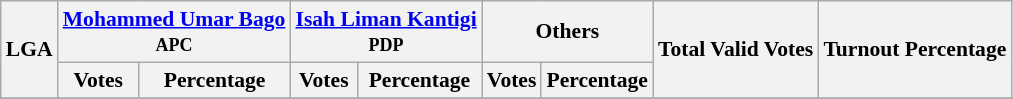<table class="wikitable sortable" style=" font-size: 90%">
<tr>
<th rowspan="2">LGA</th>
<th colspan="2"><a href='#'>Mohammed Umar Bago</a><br><small>APC</small></th>
<th colspan="2"><a href='#'>Isah Liman Kantigi</a><br><small>PDP</small></th>
<th colspan="2">Others</th>
<th rowspan="2">Total Valid Votes</th>
<th rowspan="2">Turnout Percentage</th>
</tr>
<tr>
<th>Votes</th>
<th>Percentage</th>
<th>Votes</th>
<th>Percentage</th>
<th>Votes</th>
<th>Percentage</th>
</tr>
<tr>
</tr>
<tr>
</tr>
<tr>
</tr>
<tr>
</tr>
<tr>
</tr>
<tr>
</tr>
<tr>
</tr>
<tr>
</tr>
<tr>
</tr>
<tr>
</tr>
<tr>
</tr>
<tr>
</tr>
<tr>
</tr>
<tr>
</tr>
<tr>
</tr>
<tr>
</tr>
<tr>
</tr>
<tr>
</tr>
<tr>
</tr>
<tr>
</tr>
<tr>
</tr>
<tr>
</tr>
<tr>
</tr>
<tr>
</tr>
<tr>
</tr>
<tr>
</tr>
<tr>
</tr>
<tr>
</tr>
</table>
